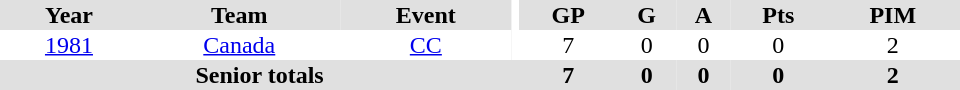<table border="0" cellpadding="1" cellspacing="0" ID="Table3" style="text-align:center; width:40em">
<tr bgcolor="#e0e0e0">
<th>Year</th>
<th>Team</th>
<th>Event</th>
<th rowspan="102" bgcolor="#ffffff"></th>
<th>GP</th>
<th>G</th>
<th>A</th>
<th>Pts</th>
<th>PIM</th>
</tr>
<tr>
<td><a href='#'>1981</a></td>
<td><a href='#'>Canada</a></td>
<td><a href='#'>CC</a></td>
<td>7</td>
<td>0</td>
<td>0</td>
<td>0</td>
<td>2</td>
</tr>
<tr bgcolor="#e0e0e0">
<th colspan="4">Senior totals</th>
<th>7</th>
<th>0</th>
<th>0</th>
<th>0</th>
<th>2</th>
</tr>
</table>
